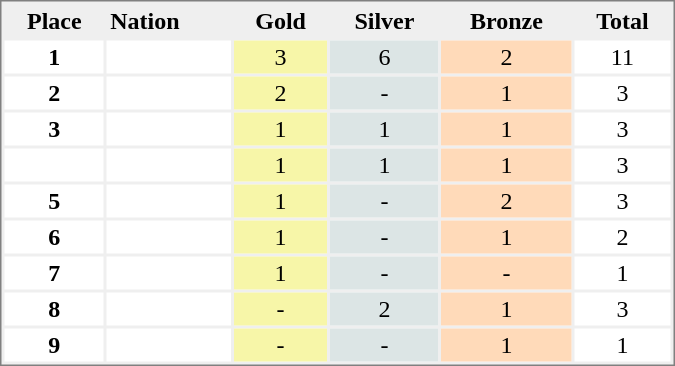<table style="border-style:solid;border-width:1px;border-color:#808080;background-color:#EFEFEF" cellspacing="2" cellpadding="2" width="450px">
<tr bgcolor="#EFEFEF">
<th align="center">Place</th>
<th align="left">Nation</th>
<th align="center">Gold</th>
<th align="center">Silver</th>
<th align="center">Bronze</th>
<th align="center">Total</th>
</tr>
<tr align="center" valign="top" bgcolor="#FFFFFF">
<th>1</th>
<td align="left"></td>
<td style="background:#F7F6A8;">3</td>
<td style="background:#DCE5E5;">6</td>
<td style="background:#FFDAB9;">2</td>
<td>11</td>
</tr>
<tr align="center" valign="top" bgcolor="#FFFFFF">
<th>2</th>
<td align="left"></td>
<td style="background:#F7F6A8;">2</td>
<td style="background:#DCE5E5;">-</td>
<td style="background:#FFDAB9;">1</td>
<td>3</td>
</tr>
<tr align="center" valign="top" bgcolor="#FFFFFF">
<th>3</th>
<td align="left"></td>
<td style="background:#F7F6A8;">1</td>
<td style="background:#DCE5E5;">1</td>
<td style="background:#FFDAB9;">1</td>
<td>3</td>
</tr>
<tr align="center" valign="top" bgcolor="#FFFFFF">
<th></th>
<td align="left"></td>
<td style="background:#F7F6A8;">1</td>
<td style="background:#DCE5E5;">1</td>
<td style="background:#FFDAB9;">1</td>
<td>3</td>
</tr>
<tr align="center" valign="top" bgcolor="#FFFFFF">
<th>5</th>
<td align="left"></td>
<td style="background:#F7F6A8;">1</td>
<td style="background:#DCE5E5;">-</td>
<td style="background:#FFDAB9;">2</td>
<td>3</td>
</tr>
<tr align="center" valign="top" bgcolor="#FFFFFF">
<th>6</th>
<td align="left"></td>
<td style="background:#F7F6A8;">1</td>
<td style="background:#DCE5E5;">-</td>
<td style="background:#FFDAB9;">1</td>
<td>2</td>
</tr>
<tr align="center" valign="top" bgcolor="#FFFFFF">
<th>7</th>
<td align="left"></td>
<td style="background:#F7F6A8;">1</td>
<td style="background:#DCE5E5;">-</td>
<td style="background:#FFDAB9;">-</td>
<td>1</td>
</tr>
<tr align="center" valign="top" bgcolor="#FFFFFF">
<th>8</th>
<td align="left"></td>
<td style="background:#F7F6A8;">-</td>
<td style="background:#DCE5E5;">2</td>
<td style="background:#FFDAB9;">1</td>
<td>3</td>
</tr>
<tr align="center" valign="top" bgcolor="#FFFFFF">
<th>9</th>
<td align="left"></td>
<td style="background:#F7F6A8;">-</td>
<td style="background:#DCE5E5;">-</td>
<td style="background:#FFDAB9;">1</td>
<td>1</td>
</tr>
</table>
